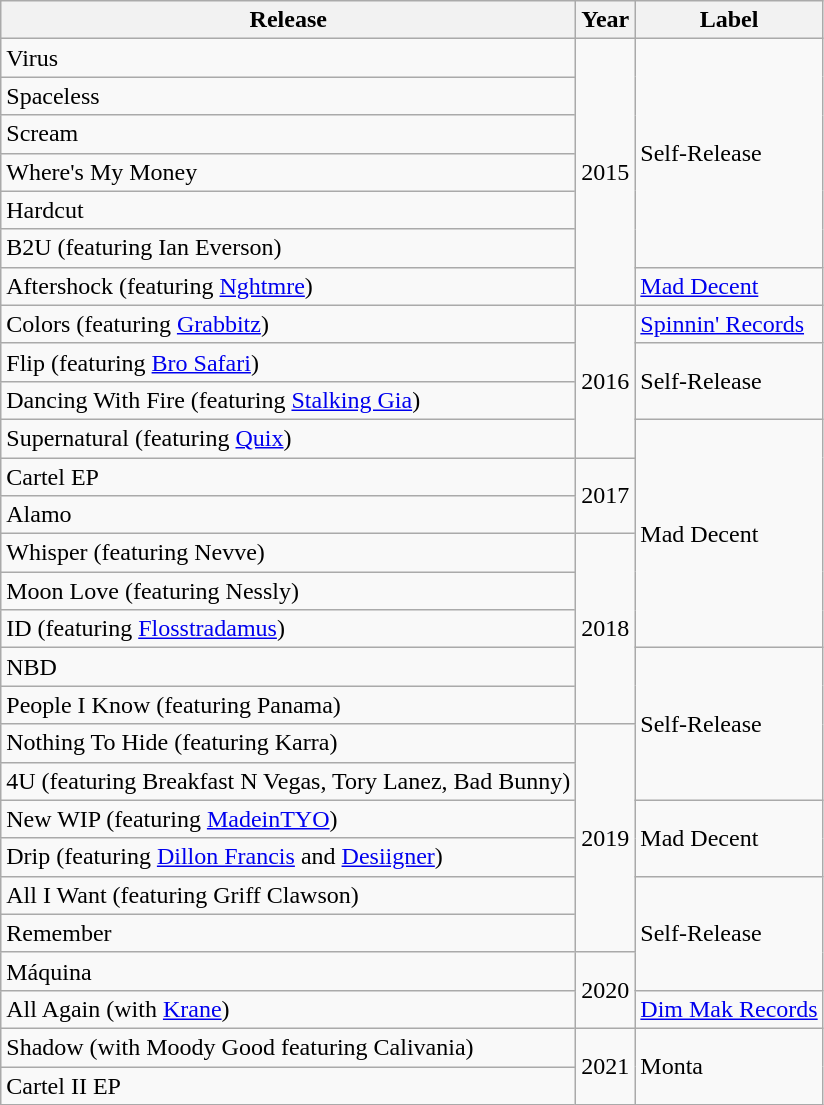<table class="wikitable plainrowheaders">
<tr>
<th>Release</th>
<th>Year</th>
<th>Label</th>
</tr>
<tr>
<td>Virus</td>
<td rowspan="7">2015</td>
<td rowspan="6">Self-Release</td>
</tr>
<tr>
<td>Spaceless</td>
</tr>
<tr>
<td>Scream</td>
</tr>
<tr>
<td>Where's My Money</td>
</tr>
<tr>
<td>Hardcut</td>
</tr>
<tr>
<td>B2U (featuring Ian Everson)</td>
</tr>
<tr>
<td>Aftershock (featuring <a href='#'>Nghtmre</a>)</td>
<td><a href='#'>Mad Decent</a></td>
</tr>
<tr>
<td>Colors (featuring <a href='#'>Grabbitz</a>)</td>
<td rowspan="4">2016</td>
<td><a href='#'>Spinnin' Records</a></td>
</tr>
<tr>
<td>Flip (featuring <a href='#'>Bro Safari</a>)</td>
<td rowspan="2">Self-Release</td>
</tr>
<tr>
<td>Dancing With Fire (featuring <a href='#'>Stalking Gia</a>)</td>
</tr>
<tr>
<td>Supernatural (featuring <a href='#'>Quix</a>)</td>
<td rowspan="6">Mad Decent</td>
</tr>
<tr>
<td>Cartel EP</td>
<td rowspan="2">2017</td>
</tr>
<tr>
<td>Alamo</td>
</tr>
<tr>
<td>Whisper (featuring Nevve)</td>
<td rowspan="5">2018</td>
</tr>
<tr>
<td>Moon Love (featuring Nessly)</td>
</tr>
<tr>
<td>ID (featuring <a href='#'>Flosstradamus</a>)</td>
</tr>
<tr>
<td>NBD</td>
<td rowspan="4">Self-Release</td>
</tr>
<tr>
<td>People I Know (featuring Panama)</td>
</tr>
<tr>
<td>Nothing To Hide (featuring Karra)</td>
<td rowspan="6">2019</td>
</tr>
<tr>
<td>4U (featuring Breakfast N Vegas, Tory Lanez, Bad Bunny)</td>
</tr>
<tr>
<td>New WIP (featuring <a href='#'>MadeinTYO</a>)</td>
<td rowspan="2">Mad Decent</td>
</tr>
<tr>
<td>Drip (featuring <a href='#'>Dillon Francis</a> and <a href='#'>Desiigner</a>)</td>
</tr>
<tr>
<td>All I Want (featuring Griff Clawson)</td>
<td rowspan="3">Self-Release</td>
</tr>
<tr>
<td>Remember</td>
</tr>
<tr>
<td>Máquina</td>
<td rowspan="2">2020</td>
</tr>
<tr>
<td>All Again (with <a href='#'>Krane</a>)</td>
<td><a href='#'>Dim Mak Records</a></td>
</tr>
<tr>
<td>Shadow (with Moody Good featuring Calivania)</td>
<td rowspan="2">2021</td>
<td rowspan="2">Monta</td>
</tr>
<tr>
<td>Cartel II EP</td>
</tr>
</table>
